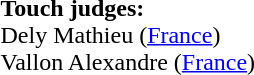<table style="width:100%">
<tr>
<td><br><strong>Touch judges:</strong>
<br>Dely Mathieu (<a href='#'>France</a>)
<br>Vallon Alexandre (<a href='#'>France</a>)</td>
</tr>
</table>
